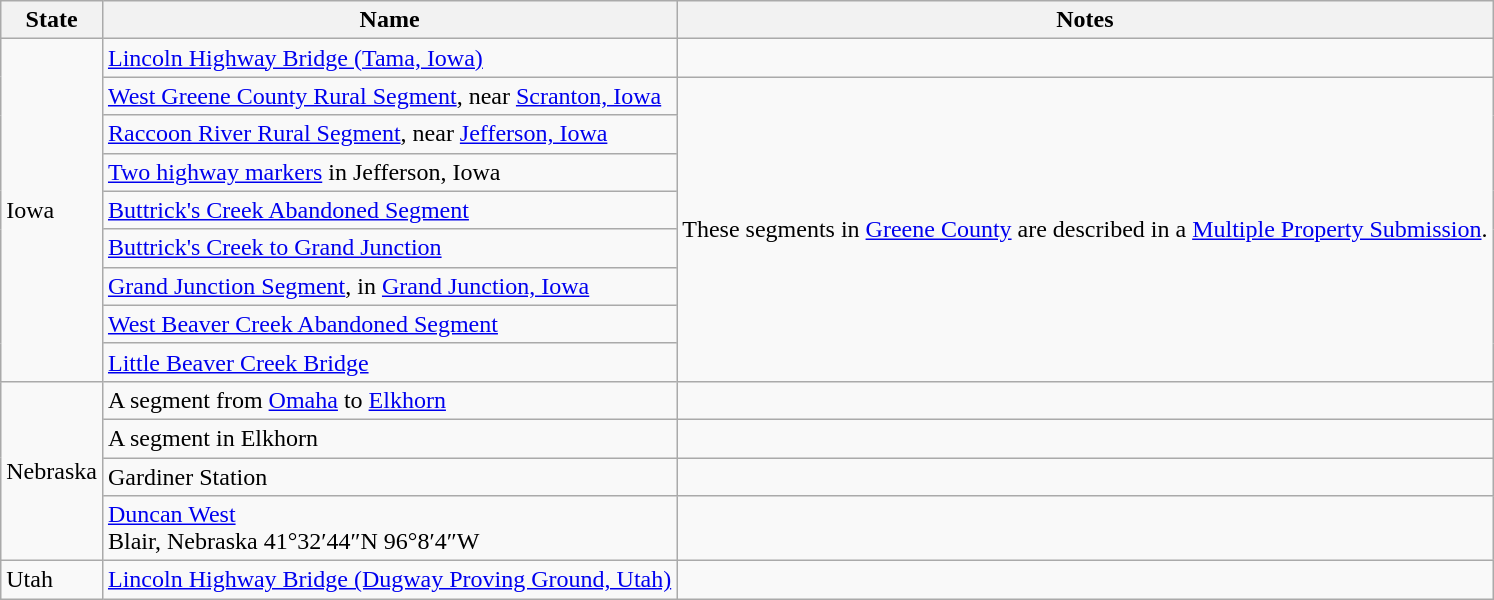<table class=wikitable>
<tr>
<th scope="col">State</th>
<th scope="col">Name</th>
<th scope="col">Notes</th>
</tr>
<tr>
<td rowspan=9>Iowa</td>
<td><a href='#'>Lincoln Highway Bridge (Tama, Iowa)</a></td>
<td></td>
</tr>
<tr>
<td><a href='#'>West Greene County Rural Segment</a>, near <a href='#'>Scranton, Iowa</a></td>
<td rowspan=8>These segments in <a href='#'>Greene County</a> are described in a <a href='#'>Multiple Property Submission</a>.</td>
</tr>
<tr>
<td><a href='#'>Raccoon River Rural Segment</a>, near <a href='#'>Jefferson, Iowa</a></td>
</tr>
<tr>
<td><a href='#'>Two highway markers</a> in Jefferson, Iowa </td>
</tr>
<tr>
<td><a href='#'>Buttrick's Creek Abandoned Segment</a> </td>
</tr>
<tr>
<td><a href='#'>Buttrick's Creek to Grand Junction</a></td>
</tr>
<tr>
<td><a href='#'>Grand Junction Segment</a>, in <a href='#'>Grand Junction, Iowa</a></td>
</tr>
<tr>
<td><a href='#'>West Beaver Creek Abandoned Segment</a> </td>
</tr>
<tr>
<td><a href='#'>Little Beaver Creek Bridge</a> </td>
</tr>
<tr>
<td rowspan=4>Nebraska</td>
<td>A segment from <a href='#'>Omaha</a> to <a href='#'>Elkhorn</a></td>
<td></td>
</tr>
<tr>
<td>A segment in Elkhorn </td>
<td></td>
</tr>
<tr>
<td>Gardiner Station </td>
<td></td>
</tr>
<tr>
<td><a href='#'>Duncan West</a> <br>Blair, Nebraska 41°32′44″N 96°8′4″W</td>
</tr>
<tr>
<td>Utah</td>
<td><a href='#'>Lincoln Highway Bridge (Dugway Proving Ground, Utah)</a> </td>
<td></td>
</tr>
</table>
